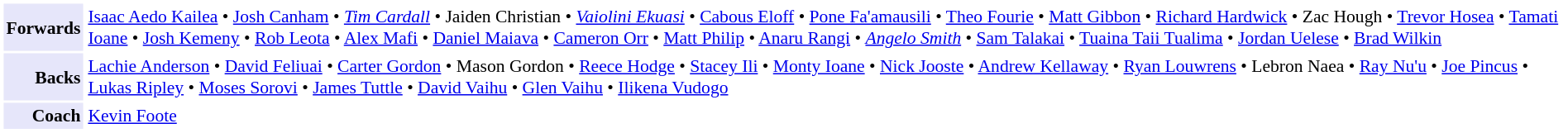<table cellpadding="2" style="border: 1px solid white; font-size:90%;">
<tr>
<td style="text-align:right;" bgcolor="lavender"><strong>Forwards</strong></td>
<td style="text-align:left;"><a href='#'>Isaac Aedo Kailea</a> • <a href='#'>Josh Canham</a> • <em><a href='#'>Tim Cardall</a></em> • Jaiden Christian • <em><a href='#'>Vaiolini Ekuasi</a></em> • <a href='#'>Cabous Eloff</a> • <a href='#'>Pone Fa'amausili</a> • <a href='#'>Theo Fourie</a> • <a href='#'>Matt Gibbon</a> • <a href='#'>Richard Hardwick</a> • Zac Hough • <a href='#'>Trevor Hosea</a> • <a href='#'>Tamati Ioane</a> • <a href='#'>Josh Kemeny</a> • <a href='#'>Rob Leota</a> • <a href='#'>Alex Mafi</a> • <a href='#'>Daniel Maiava</a> • <a href='#'>Cameron Orr</a> • <a href='#'>Matt Philip</a> • <a href='#'>Anaru Rangi</a> • <em><a href='#'>Angelo Smith</a></em> • <a href='#'>Sam Talakai</a> • <a href='#'>Tuaina Taii Tualima</a> • <a href='#'>Jordan Uelese</a> • <a href='#'>Brad Wilkin</a></td>
</tr>
<tr>
<td style="text-align:right;" bgcolor="lavender"><strong>Backs</strong></td>
<td style="text-align:left;"><a href='#'>Lachie Anderson</a> • <a href='#'>David Feliuai</a> • <a href='#'>Carter Gordon</a> • Mason Gordon • <a href='#'>Reece Hodge</a> • <a href='#'>Stacey Ili</a> • <a href='#'>Monty Ioane</a> • <a href='#'>Nick Jooste</a> • <a href='#'>Andrew Kellaway</a> • <a href='#'>Ryan Louwrens</a> • Lebron Naea • <a href='#'>Ray Nu'u</a> • <a href='#'>Joe Pincus</a> • <a href='#'>Lukas Ripley</a> • <a href='#'>Moses Sorovi</a> • <a href='#'>James Tuttle</a> • <a href='#'>David Vaihu</a> • <a href='#'>Glen Vaihu</a> • <a href='#'>Ilikena Vudogo</a></td>
</tr>
<tr>
<td style="text-align:right;" bgcolor="lavender"><strong>Coach</strong></td>
<td style="text-align:left;"><a href='#'>Kevin Foote</a></td>
</tr>
</table>
